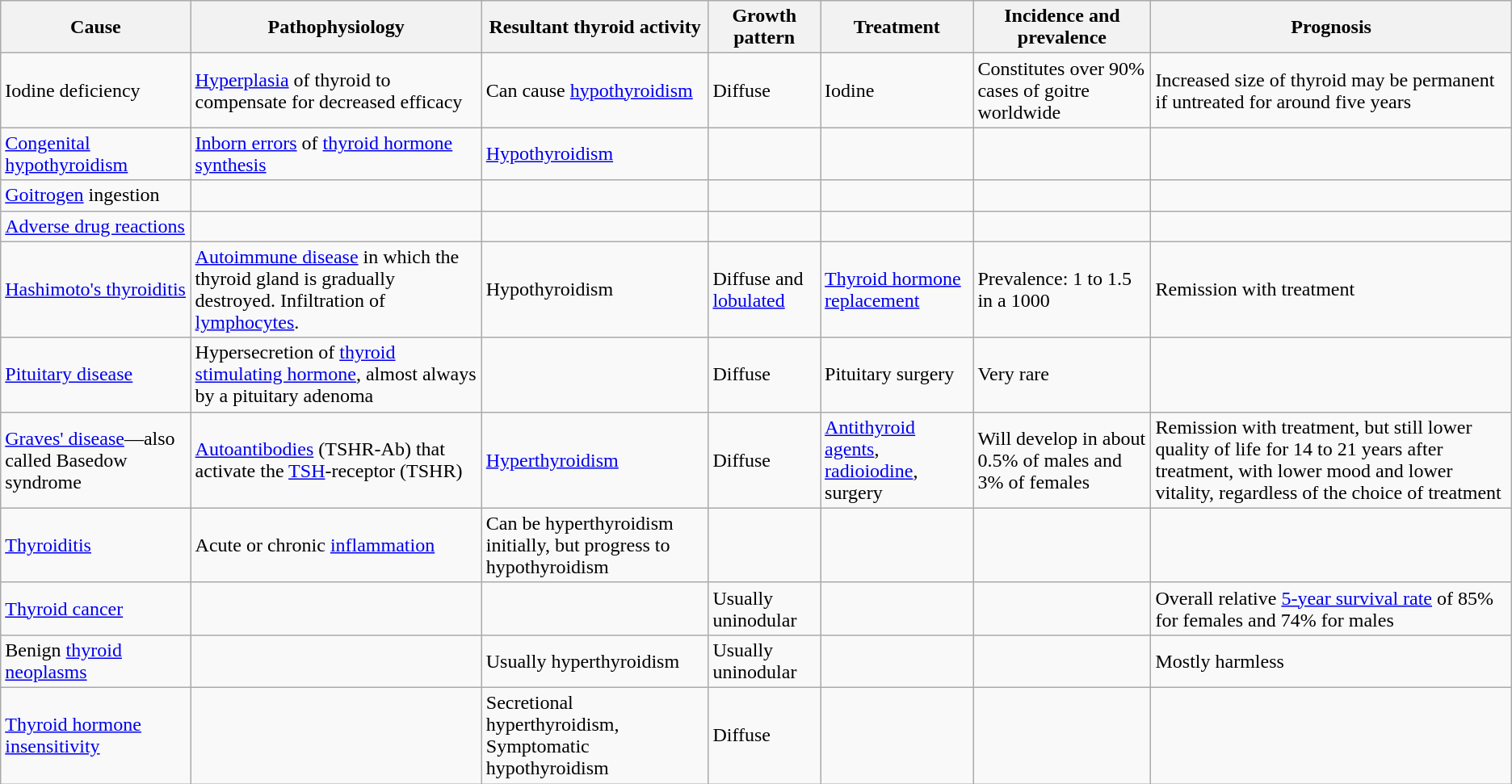<table class="wikitable sortable">
<tr>
<th>Cause</th>
<th>Pathophysiology</th>
<th>Resultant thyroid activity</th>
<th>Growth pattern</th>
<th>Treatment</th>
<th>Incidence and prevalence</th>
<th>Prognosis</th>
</tr>
<tr>
<td>Iodine deficiency</td>
<td><a href='#'>Hyperplasia</a> of thyroid to compensate for decreased efficacy</td>
<td>Can cause <a href='#'>hypothyroidism</a></td>
<td>Diffuse</td>
<td>Iodine</td>
<td>Constitutes over 90% cases of goitre worldwide</td>
<td>Increased size of thyroid may be permanent if untreated for around five years</td>
</tr>
<tr>
<td><a href='#'>Congenital hypothyroidism</a></td>
<td><a href='#'>Inborn errors</a> of <a href='#'>thyroid hormone synthesis</a></td>
<td><a href='#'>Hypothyroidism</a></td>
<td></td>
<td></td>
<td></td>
<td></td>
</tr>
<tr>
<td><a href='#'>Goitrogen</a> ingestion</td>
<td></td>
<td></td>
<td></td>
<td></td>
<td></td>
<td></td>
</tr>
<tr>
<td><a href='#'>Adverse drug reactions</a></td>
<td></td>
<td></td>
<td></td>
<td></td>
<td></td>
<td></td>
</tr>
<tr>
<td><a href='#'>Hashimoto's thyroiditis</a></td>
<td><a href='#'>Autoimmune disease</a> in which the thyroid gland is gradually destroyed. Infiltration of <a href='#'>lymphocytes</a>.</td>
<td>Hypothyroidism</td>
<td>Diffuse and <a href='#'>lobulated</a></td>
<td><a href='#'>Thyroid hormone replacement</a></td>
<td>Prevalence: 1 to 1.5 in a 1000</td>
<td>Remission with treatment</td>
</tr>
<tr>
<td><a href='#'>Pituitary disease</a></td>
<td>Hypersecretion of <a href='#'>thyroid stimulating hormone</a>, almost always by a pituitary adenoma</td>
<td></td>
<td>Diffuse</td>
<td>Pituitary surgery</td>
<td>Very rare</td>
<td></td>
</tr>
<tr>
<td><a href='#'>Graves' disease</a>—also called Basedow syndrome</td>
<td><a href='#'>Autoantibodies</a> (TSHR-Ab) that activate the <a href='#'>TSH</a>-receptor (TSHR)</td>
<td><a href='#'>Hyperthyroidism</a></td>
<td>Diffuse</td>
<td><a href='#'>Antithyroid agents</a>, <a href='#'>radioiodine</a>, surgery</td>
<td>Will develop in about 0.5% of males and 3% of females</td>
<td>Remission with treatment, but still lower quality of life for 14 to 21 years after treatment, with lower mood and lower vitality, regardless of the choice of treatment</td>
</tr>
<tr>
<td><a href='#'>Thyroiditis</a></td>
<td>Acute or chronic <a href='#'>inflammation</a></td>
<td>Can be hyperthyroidism initially, but progress to hypothyroidism</td>
<td></td>
<td></td>
<td></td>
<td></td>
</tr>
<tr>
<td><a href='#'>Thyroid cancer</a></td>
<td></td>
<td></td>
<td>Usually uninodular</td>
<td></td>
<td></td>
<td>Overall relative <a href='#'>5-year survival rate</a> of 85% for females and 74% for males</td>
</tr>
<tr>
<td>Benign <a href='#'>thyroid neoplasms</a></td>
<td></td>
<td>Usually hyperthyroidism</td>
<td>Usually uninodular</td>
<td></td>
<td></td>
<td>Mostly harmless</td>
</tr>
<tr>
<td><a href='#'>Thyroid hormone insensitivity</a></td>
<td></td>
<td>Secretional hyperthyroidism, <br> Symptomatic hypothyroidism</td>
<td>Diffuse</td>
<td></td>
<td></td>
<td></td>
</tr>
</table>
